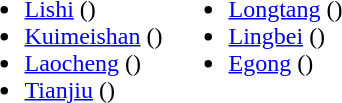<table>
<tr>
<td valign="top"><br><ul><li><a href='#'>Lishi</a> ()</li><li><a href='#'>Kuimeishan</a> ()</li><li><a href='#'>Laocheng</a> ()</li><li><a href='#'>Tianjiu</a> ()</li></ul></td>
<td valign="top"><br><ul><li><a href='#'>Longtang</a> ()</li><li><a href='#'>Lingbei</a> ()</li><li><a href='#'>Egong</a> ()</li></ul></td>
</tr>
</table>
